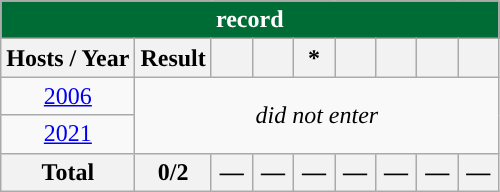<table class="wikitable mw-collapsible" style="text-align: center;font-size:100%;">
<tr>
<th colspan="9" style="background: #006C35; color: white;"><a href='#'></a> record</th>
</tr>
<tr>
<th>Hosts / Year</th>
<th>Result</th>
<th width="20"></th>
<th width="20"></th>
<th width="20">*</th>
<th width="20"></th>
<th width="20"></th>
<th width="20"></th>
<th width="20"></th>
</tr>
<tr>
<td> <a href='#'>2006</a></td>
<td colspan="8" rowspan="2"><em>did not enter</em></td>
</tr>
<tr>
<td> <a href='#'>2021</a></td>
</tr>
<tr>
<th>Total</th>
<th>0/2</th>
<th>—</th>
<th>—</th>
<th>—</th>
<th>—</th>
<th>—</th>
<th>—</th>
<th>—</th>
</tr>
</table>
